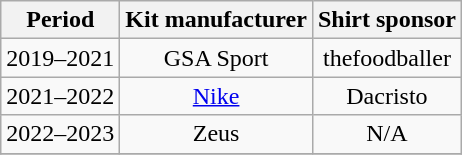<table class="wikitable" style="text-align: center">
<tr>
<th>Period</th>
<th>Kit manufacturer</th>
<th>Shirt sponsor</th>
</tr>
<tr>
<td>2019–2021</td>
<td>GSA Sport</td>
<td>thefoodballer</td>
</tr>
<tr>
<td>2021–2022</td>
<td><a href='#'>Nike</a></td>
<td>Dacristo</td>
</tr>
<tr>
<td>2022–2023</td>
<td>Zeus</td>
<td>N/A</td>
</tr>
<tr>
</tr>
</table>
